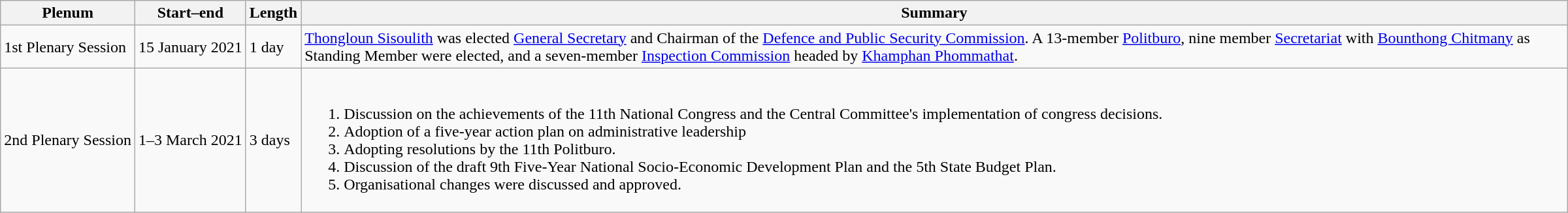<table class="wikitable" style="width:100em;">
<tr>
<th>Plenum</th>
<th>Start–end</th>
<th>Length</th>
<th>Summary</th>
</tr>
<tr>
<td>1st Plenary Session</td>
<td>15 January 2021</td>
<td>1 day</td>
<td><a href='#'>Thongloun Sisoulith</a> was elected <a href='#'>General Secretary</a> and Chairman of the <a href='#'>Defence and Public Security Commission</a>. A 13-member <a href='#'>Politburo</a>, nine member <a href='#'>Secretariat</a> with <a href='#'>Bounthong Chitmany</a> as Standing Member were elected, and a seven-member <a href='#'>Inspection Commission</a> headed by <a href='#'>Khamphan Phommathat</a>.</td>
</tr>
<tr>
<td>2nd Plenary Session</td>
<td>1–3 March 2021</td>
<td>3 days</td>
<td><br><ol><li>Discussion on the achievements of the 11th National Congress and the Central Committee's implementation of congress decisions.</li><li>Adoption of a five-year action plan on administrative leadership</li><li>Adopting resolutions by the 11th Politburo.</li><li>Discussion of the draft 9th Five-Year National Socio-Economic Development Plan and the 5th State Budget Plan.</li><li>Organisational changes were discussed and approved.</li></ol></td>
</tr>
</table>
